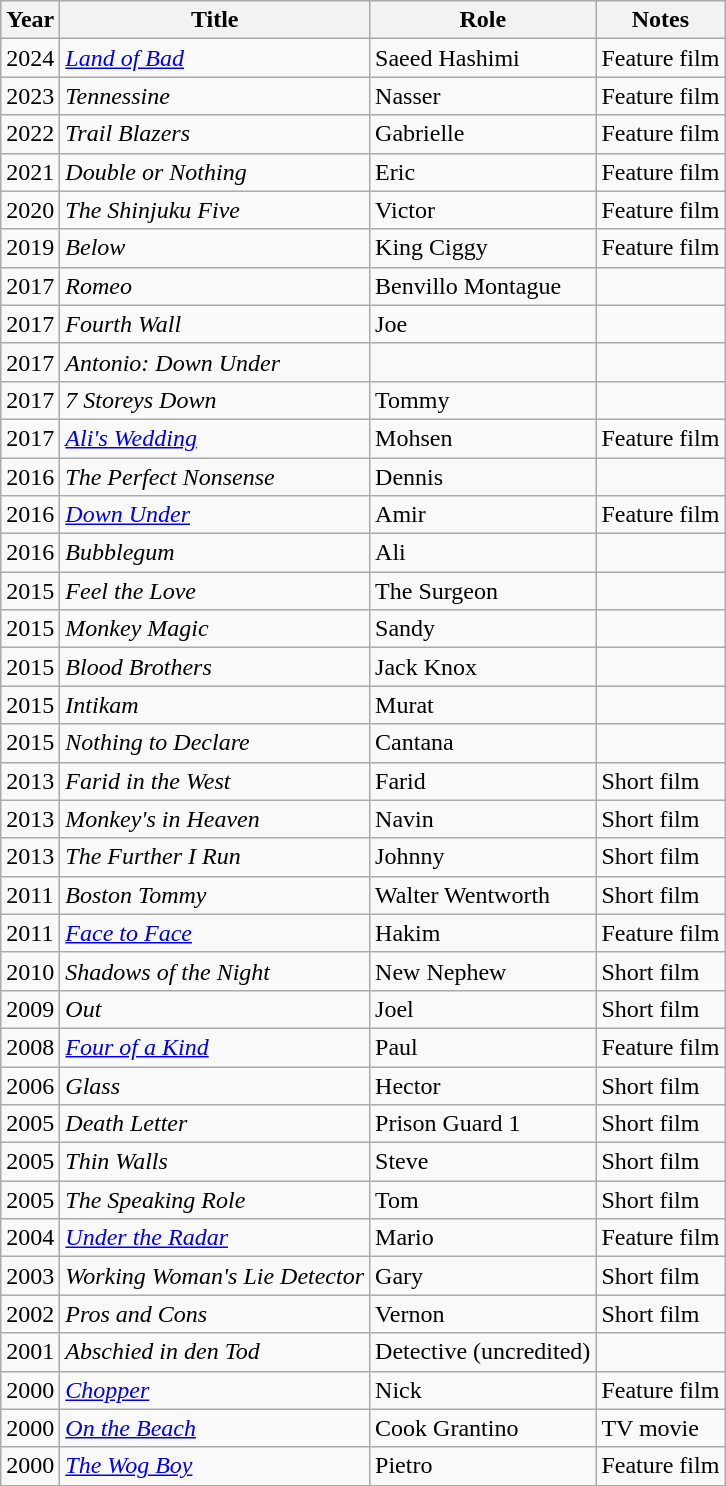<table class="wikitable">
<tr>
<th>Year</th>
<th>Title</th>
<th>Role</th>
<th>Notes</th>
</tr>
<tr>
<td>2024</td>
<td><em><a href='#'>Land of Bad</a></em></td>
<td>Saeed Hashimi</td>
<td>Feature film</td>
</tr>
<tr>
<td>2023</td>
<td><em>Tennessine</em></td>
<td>Nasser</td>
<td>Feature film</td>
</tr>
<tr>
<td>2022</td>
<td><em>Trail Blazers</em></td>
<td>Gabrielle</td>
<td>Feature film</td>
</tr>
<tr>
<td>2021</td>
<td><em>Double or Nothing</em></td>
<td>Eric</td>
<td>Feature film</td>
</tr>
<tr>
<td>2020</td>
<td><em>The Shinjuku Five</em></td>
<td>Victor</td>
<td>Feature film</td>
</tr>
<tr>
<td>2019</td>
<td><em>Below</em></td>
<td>King Ciggy</td>
<td>Feature film</td>
</tr>
<tr>
<td>2017</td>
<td><em>Romeo</em></td>
<td>Benvillo Montague</td>
<td></td>
</tr>
<tr>
<td>2017</td>
<td><em>Fourth Wall</em></td>
<td>Joe</td>
<td></td>
</tr>
<tr>
<td>2017</td>
<td><em>Antonio: Down Under</em></td>
<td></td>
<td></td>
</tr>
<tr>
<td>2017</td>
<td><em>7 Storeys Down</em></td>
<td>Tommy</td>
<td></td>
</tr>
<tr>
<td>2017</td>
<td><em><a href='#'>Ali's Wedding</a></em></td>
<td>Mohsen</td>
<td>Feature film</td>
</tr>
<tr>
<td>2016</td>
<td><em>The Perfect Nonsense</em></td>
<td>Dennis</td>
<td></td>
</tr>
<tr>
<td>2016</td>
<td><em><a href='#'>Down Under</a></em></td>
<td>Amir</td>
<td>Feature film</td>
</tr>
<tr>
<td>2016</td>
<td><em>Bubblegum</em></td>
<td>Ali</td>
<td></td>
</tr>
<tr>
<td>2015</td>
<td><em>Feel the Love</em></td>
<td>The Surgeon</td>
<td></td>
</tr>
<tr>
<td>2015</td>
<td><em>Monkey Magic</em></td>
<td>Sandy</td>
<td></td>
</tr>
<tr>
<td>2015</td>
<td><em>Blood Brothers</em></td>
<td>Jack Knox</td>
<td></td>
</tr>
<tr>
<td>2015</td>
<td><em>Intikam</em></td>
<td>Murat</td>
<td></td>
</tr>
<tr>
<td>2015</td>
<td><em>Nothing to Declare</em></td>
<td>Cantana</td>
<td></td>
</tr>
<tr>
<td>2013</td>
<td><em>Farid in the West</em></td>
<td>Farid</td>
<td>Short film</td>
</tr>
<tr>
<td>2013</td>
<td><em>Monkey's in Heaven</em></td>
<td>Navin</td>
<td>Short film</td>
</tr>
<tr>
<td>2013</td>
<td><em>The Further I Run</em></td>
<td>Johnny</td>
<td>Short film</td>
</tr>
<tr>
<td>2011</td>
<td><em>Boston Tommy</em></td>
<td>Walter Wentworth</td>
<td>Short film</td>
</tr>
<tr>
<td>2011</td>
<td><em><a href='#'>Face to Face</a></em></td>
<td>Hakim</td>
<td>Feature film</td>
</tr>
<tr>
<td>2010</td>
<td><em>Shadows of the Night</em></td>
<td>New Nephew</td>
<td>Short film</td>
</tr>
<tr>
<td>2009</td>
<td><em>Out</em></td>
<td>Joel</td>
<td>Short film</td>
</tr>
<tr>
<td>2008</td>
<td><em><a href='#'>Four of a Kind</a></em></td>
<td>Paul</td>
<td>Feature film</td>
</tr>
<tr>
<td>2006</td>
<td><em>Glass</em></td>
<td>Hector</td>
<td>Short film</td>
</tr>
<tr>
<td>2005</td>
<td><em>Death Letter</em></td>
<td>Prison Guard 1</td>
<td>Short film</td>
</tr>
<tr>
<td>2005</td>
<td><em>Thin Walls</em></td>
<td>Steve</td>
<td>Short film</td>
</tr>
<tr>
<td>2005</td>
<td><em>The Speaking Role</em></td>
<td>Tom</td>
<td>Short film</td>
</tr>
<tr>
<td>2004</td>
<td><em><a href='#'>Under the Radar</a></em></td>
<td>Mario</td>
<td>Feature film</td>
</tr>
<tr>
<td>2003</td>
<td><em>Working Woman's Lie Detector</em></td>
<td>Gary</td>
<td>Short film</td>
</tr>
<tr>
<td>2002</td>
<td><em>Pros and Cons</em></td>
<td>Vernon</td>
<td>Short film</td>
</tr>
<tr>
<td>2001</td>
<td><em>Abschied in den Tod</em></td>
<td>Detective (uncredited)</td>
<td></td>
</tr>
<tr>
<td>2000</td>
<td><a href='#'><em>Chopper</em></a></td>
<td>Nick</td>
<td>Feature film</td>
</tr>
<tr>
<td>2000</td>
<td><em><a href='#'>On the Beach</a></em></td>
<td>Cook Grantino</td>
<td>TV movie</td>
</tr>
<tr>
<td>2000</td>
<td><em><a href='#'>The Wog Boy</a></em></td>
<td>Pietro</td>
<td>Feature film</td>
</tr>
</table>
